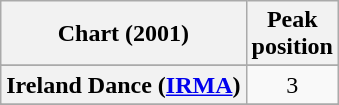<table class="wikitable sortable plainrowheaders" style="text-align:center">
<tr>
<th>Chart (2001)</th>
<th>Peak<br>position</th>
</tr>
<tr>
</tr>
<tr>
</tr>
<tr>
<th scope="row">Ireland Dance (<a href='#'>IRMA</a>)</th>
<td>3</td>
</tr>
<tr>
</tr>
<tr>
</tr>
<tr>
</tr>
</table>
